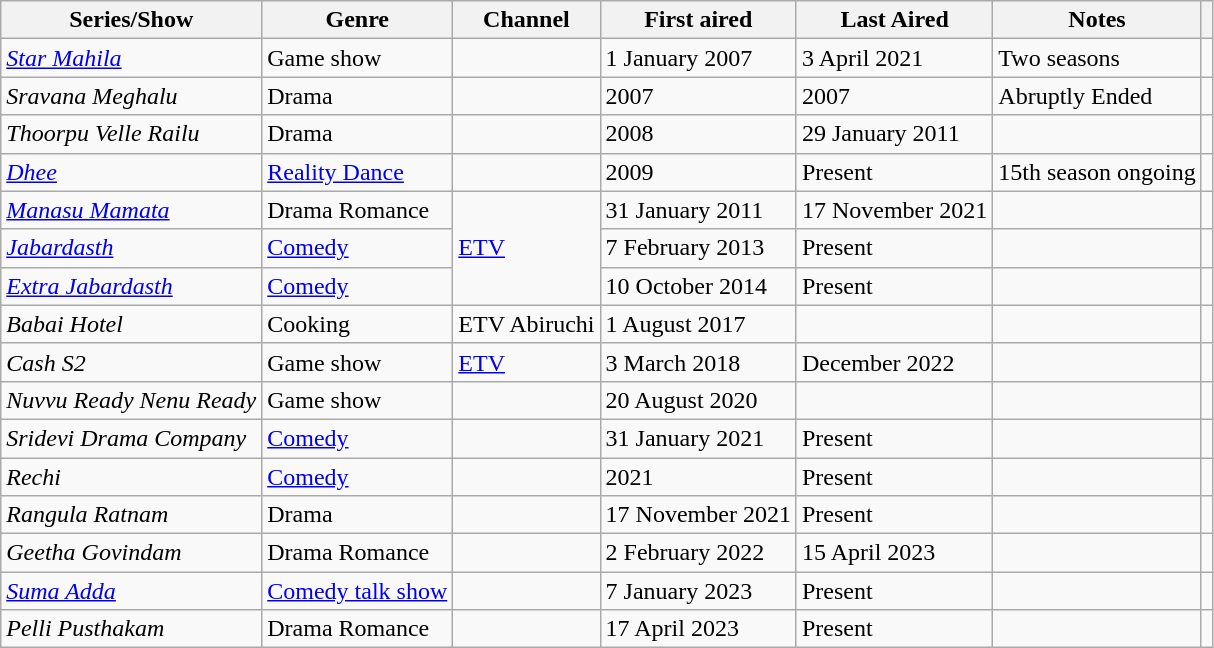<table class="wikitable sortable">
<tr>
<th>Series/Show</th>
<th>Genre</th>
<th>Channel</th>
<th>First aired</th>
<th>Last Aired</th>
<th>Notes</th>
<th></th>
</tr>
<tr>
<td><em><a href='#'>Star Mahila</a></em></td>
<td>Game show</td>
<td></td>
<td>1 January 2007</td>
<td>3 April 2021</td>
<td>Two seasons</td>
<td></td>
</tr>
<tr>
<td><em>Sravana Meghalu</em></td>
<td>Drama</td>
<td></td>
<td>2007</td>
<td>2007</td>
<td>Abruptly Ended</td>
<td></td>
</tr>
<tr>
<td><em>Thoorpu Velle Railu</em></td>
<td>Drama</td>
<td></td>
<td>2008</td>
<td>29 January 2011</td>
<td></td>
<td></td>
</tr>
<tr>
<td><a href='#'><em>Dhee</em></a></td>
<td><a href='#'>Reality Dance</a></td>
<td></td>
<td>2009</td>
<td>Present</td>
<td>15th season ongoing</td>
<td></td>
</tr>
<tr>
<td><em><a href='#'>Manasu Mamata</a></em></td>
<td>Drama Romance</td>
<td rowspan="3"><a href='#'>ETV</a></td>
<td>31 January 2011</td>
<td>17 November 2021</td>
<td></td>
<td></td>
</tr>
<tr>
<td><a href='#'><em>Jabardasth</em></a></td>
<td><a href='#'>Comedy</a></td>
<td>7 February 2013</td>
<td>Present</td>
<td></td>
<td></td>
</tr>
<tr>
<td><em><a href='#'>Extra Jabardasth</a></em></td>
<td><a href='#'>Comedy</a></td>
<td>10 October 2014</td>
<td>Present</td>
<td></td>
<td></td>
</tr>
<tr>
<td><em>Babai Hotel</em></td>
<td>Cooking</td>
<td>ETV Abiruchi</td>
<td>1 August 2017</td>
<td></td>
<td></td>
<td></td>
</tr>
<tr>
<td><em>Cash S2</em></td>
<td>Game show</td>
<td><a href='#'>ETV</a></td>
<td>3 March 2018</td>
<td>December 2022</td>
<td></td>
<td></td>
</tr>
<tr>
<td><em>Nuvvu Ready Nenu Ready</em></td>
<td>Game show</td>
<td></td>
<td>20 August 2020</td>
<td></td>
<td></td>
<td></td>
</tr>
<tr>
<td><em>Sridevi Drama Company</em></td>
<td><a href='#'>Comedy</a></td>
<td></td>
<td>31 January 2021</td>
<td>Present</td>
<td></td>
<td></td>
</tr>
<tr>
<td><em>Rechi</em></td>
<td><a href='#'>Comedy</a></td>
<td></td>
<td>2021</td>
<td>Present</td>
<td></td>
<td></td>
</tr>
<tr>
<td><em>Rangula Ratnam</em></td>
<td>Drama</td>
<td></td>
<td>17 November 2021</td>
<td>Present</td>
<td></td>
<td></td>
</tr>
<tr>
<td><em>Geetha Govindam</em></td>
<td>Drama Romance</td>
<td></td>
<td>2 February 2022</td>
<td>15 April 2023</td>
<td></td>
<td></td>
</tr>
<tr>
<td><em><a href='#'>Suma Adda</a></em></td>
<td><a href='#'>Comedy talk show</a></td>
<td></td>
<td>7 January 2023</td>
<td>Present</td>
<td></td>
<td></td>
</tr>
<tr>
<td><em>Pelli Pusthakam</em></td>
<td>Drama Romance</td>
<td></td>
<td>17 April 2023</td>
<td>Present</td>
<td></td>
<td></td>
</tr>
</table>
